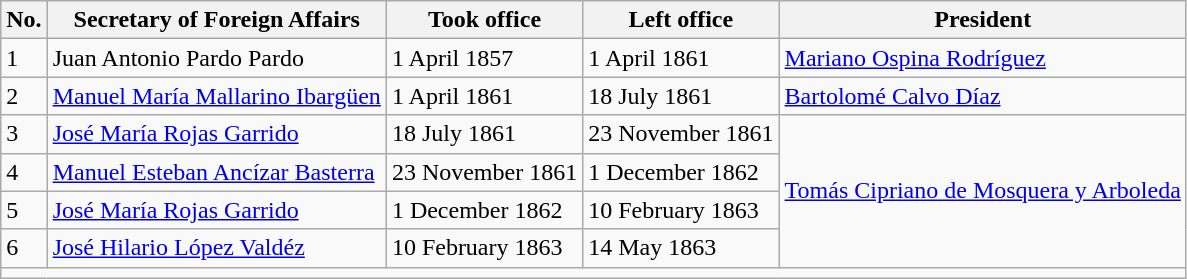<table class="wikitable">
<tr>
<th>No.</th>
<th>Secretary of Foreign Affairs</th>
<th>Took office</th>
<th>Left office</th>
<th>President</th>
</tr>
<tr>
<td>1</td>
<td>Juan Antonio Pardo Pardo</td>
<td>1 April 1857</td>
<td>1 April 1861</td>
<td><a href='#'>Mariano Ospina Rodríguez</a></td>
</tr>
<tr>
<td>2</td>
<td><a href='#'>Manuel María Mallarino Ibargüen</a></td>
<td>1 April 1861</td>
<td>18 July 1861</td>
<td><a href='#'>Bartolomé Calvo Díaz</a></td>
</tr>
<tr>
<td>3</td>
<td><a href='#'>José María Rojas Garrido</a></td>
<td>18 July 1861</td>
<td>23 November 1861</td>
<td rowspan="4"><a href='#'>Tomás Cipriano de Mosquera y Arboleda</a></td>
</tr>
<tr>
<td>4</td>
<td><a href='#'>Manuel Esteban Ancízar Basterra</a></td>
<td>23 November 1861</td>
<td>1 December 1862</td>
</tr>
<tr>
<td>5</td>
<td><a href='#'>José María Rojas Garrido</a></td>
<td>1 December 1862</td>
<td>10 February 1863</td>
</tr>
<tr>
<td>6</td>
<td><a href='#'>José Hilario López Valdéz</a></td>
<td>10 February 1863</td>
<td>14 May 1863</td>
</tr>
<tr>
<td colspan="5" ! style="text-align: center;"></td>
</tr>
</table>
